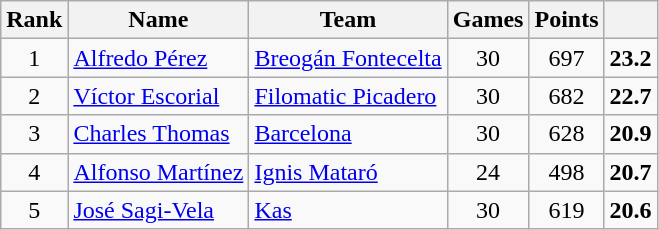<table class="wikitable" style="text-align: center;">
<tr>
<th>Rank</th>
<th>Name</th>
<th>Team</th>
<th>Games</th>
<th>Points</th>
<th></th>
</tr>
<tr>
<td>1</td>
<td style="text-align:left;"> <a href='#'>Alfredo Pérez</a></td>
<td style="text-align:left;"><a href='#'>Breogán Fontecelta</a></td>
<td>30</td>
<td>697</td>
<td><strong>23.2</strong></td>
</tr>
<tr>
<td>2</td>
<td style="text-align:left;"> <a href='#'>Víctor Escorial</a></td>
<td style="text-align:left;"><a href='#'>Filomatic Picadero</a></td>
<td>30</td>
<td>682</td>
<td><strong>22.7</strong></td>
</tr>
<tr>
<td>3</td>
<td style="text-align:left;"> <a href='#'>Charles Thomas</a></td>
<td style="text-align:left;"><a href='#'>Barcelona</a></td>
<td>30</td>
<td>628</td>
<td><strong>20.9</strong></td>
</tr>
<tr>
<td>4</td>
<td style="text-align:left;"> <a href='#'>Alfonso Martínez</a></td>
<td style="text-align:left;"><a href='#'>Ignis Mataró</a></td>
<td>24</td>
<td>498</td>
<td><strong>20.7</strong></td>
</tr>
<tr>
<td>5</td>
<td style="text-align:left;"> <a href='#'>José Sagi-Vela</a></td>
<td style="text-align:left;"><a href='#'>Kas</a></td>
<td>30</td>
<td>619</td>
<td><strong>20.6</strong></td>
</tr>
</table>
